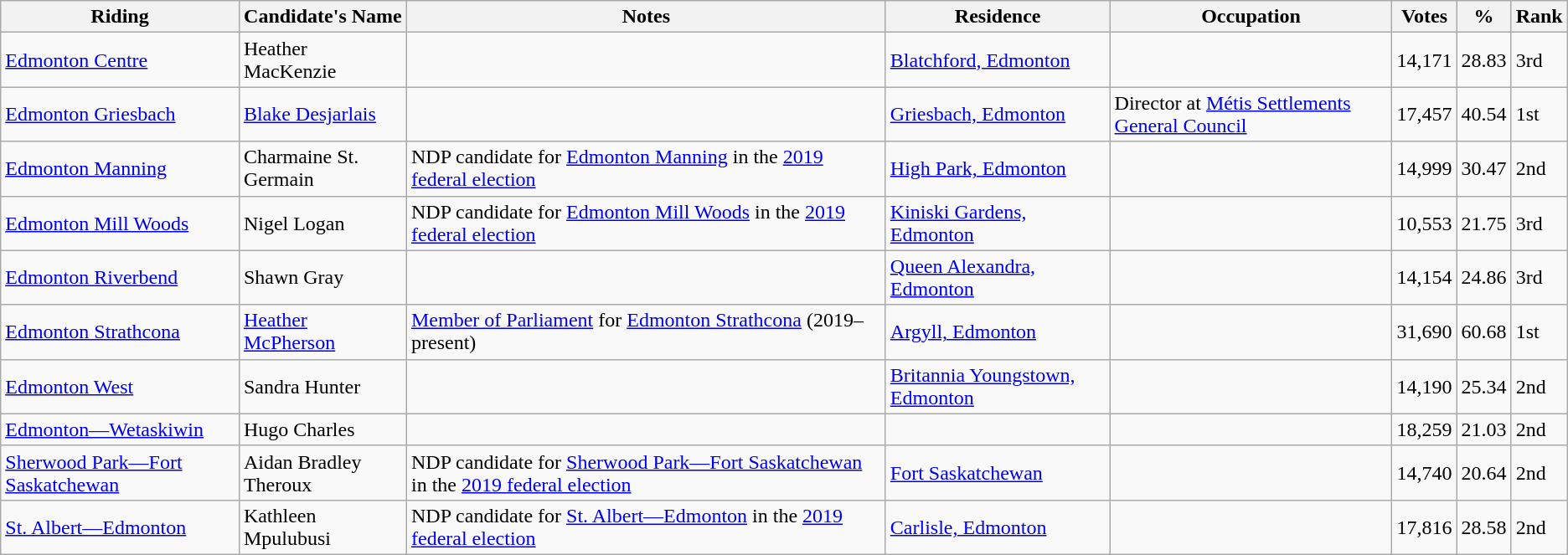<table class="wikitable sortable">
<tr>
<th>Riding<br></th>
<th>Candidate's Name</th>
<th>Notes</th>
<th>Residence</th>
<th>Occupation</th>
<th>Votes</th>
<th>%</th>
<th>Rank</th>
</tr>
<tr>
<td><a href='#'>Edmonton Centre</a></td>
<td>Heather MacKenzie</td>
<td></td>
<td><a href='#'>Blatchford, Edmonton</a></td>
<td></td>
<td>14,171</td>
<td>28.83</td>
<td>3rd</td>
</tr>
<tr>
<td><a href='#'>Edmonton Griesbach</a></td>
<td><a href='#'>Blake Desjarlais</a></td>
<td></td>
<td><a href='#'>Griesbach, Edmonton</a></td>
<td>Director at <a href='#'>Métis Settlements General Council</a></td>
<td>17,457</td>
<td>40.54</td>
<td>1st</td>
</tr>
<tr>
<td><a href='#'>Edmonton Manning</a></td>
<td>Charmaine St. Germain</td>
<td>NDP candidate for <a href='#'>Edmonton Manning</a> in the <a href='#'>2019 federal election</a></td>
<td><a href='#'>High Park, Edmonton</a></td>
<td></td>
<td>14,999</td>
<td>30.47</td>
<td>2nd</td>
</tr>
<tr>
<td><a href='#'>Edmonton Mill Woods</a></td>
<td>Nigel Logan</td>
<td>NDP candidate for <a href='#'>Edmonton Mill Woods</a> in the <a href='#'>2019 federal election</a></td>
<td><a href='#'>Kiniski Gardens, Edmonton</a></td>
<td></td>
<td>10,553</td>
<td>21.75</td>
<td>3rd</td>
</tr>
<tr>
<td><a href='#'>Edmonton Riverbend</a></td>
<td>Shawn Gray</td>
<td></td>
<td><a href='#'>Queen Alexandra, Edmonton</a></td>
<td></td>
<td>14,154</td>
<td>24.86</td>
<td>3rd</td>
</tr>
<tr>
<td><a href='#'>Edmonton Strathcona</a></td>
<td><a href='#'>Heather McPherson</a></td>
<td><a href='#'>Member of Parliament</a> for <a href='#'>Edmonton Strathcona</a> (2019–present)</td>
<td><a href='#'>Argyll, Edmonton</a></td>
<td></td>
<td>31,690</td>
<td>60.68</td>
<td>1st</td>
</tr>
<tr>
<td><a href='#'>Edmonton West</a></td>
<td>Sandra Hunter</td>
<td></td>
<td><a href='#'>Britannia Youngstown, Edmonton</a></td>
<td></td>
<td>14,190</td>
<td>25.34</td>
<td>2nd</td>
</tr>
<tr>
<td><a href='#'>Edmonton—Wetaskiwin</a></td>
<td>Hugo Charles</td>
<td></td>
<td></td>
<td></td>
<td>18,259</td>
<td>21.03</td>
<td>2nd</td>
</tr>
<tr>
<td><a href='#'>Sherwood Park—Fort Saskatchewan</a></td>
<td>Aidan Bradley Theroux</td>
<td>NDP candidate for <a href='#'>Sherwood Park—Fort Saskatchewan</a> in the <a href='#'>2019 federal election</a></td>
<td><a href='#'>Fort Saskatchewan</a></td>
<td></td>
<td>14,740</td>
<td>20.64</td>
<td>2nd</td>
</tr>
<tr>
<td><a href='#'>St. Albert—Edmonton</a></td>
<td>Kathleen Mpulubusi</td>
<td>NDP candidate for <a href='#'>St. Albert—Edmonton</a> in the <a href='#'>2019 federal election</a></td>
<td><a href='#'>Carlisle, Edmonton</a></td>
<td></td>
<td>17,816</td>
<td>28.58</td>
<td>2nd</td>
</tr>
</table>
